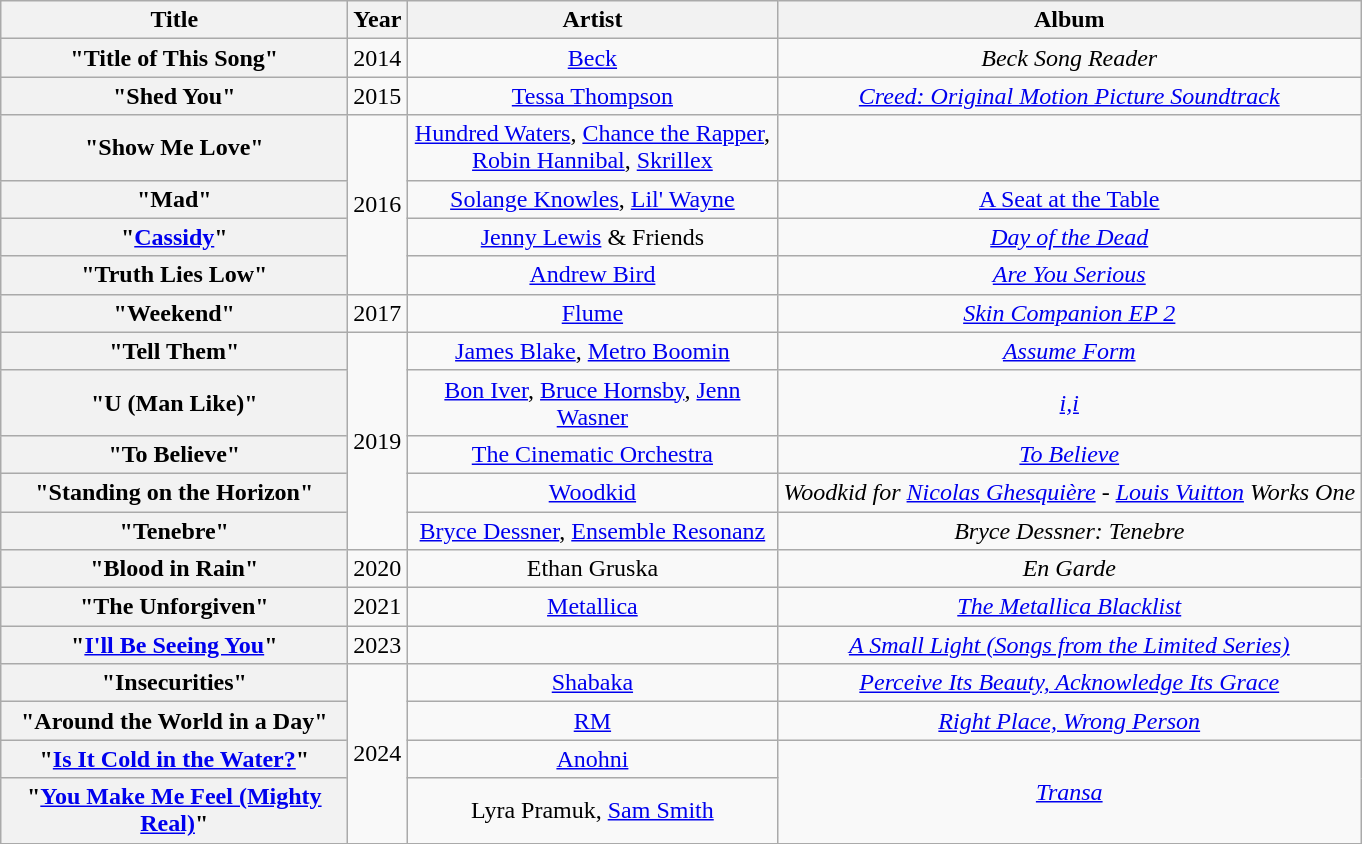<table class="wikitable plainrowheaders" style="text-align:center;">
<tr>
<th scope="col" style="width:14em;">Title</th>
<th scope="col" style="width:1em;">Year</th>
<th scope="col" style="width:15em;">Artist</th>
<th scope="col">Album</th>
</tr>
<tr>
<th scope="row">"Title of This Song"</th>
<td>2014</td>
<td><a href='#'>Beck</a></td>
<td><em>Beck Song Reader</em></td>
</tr>
<tr>
<th scope="row">"Shed You"</th>
<td>2015</td>
<td><a href='#'>Tessa Thompson</a></td>
<td><em><a href='#'>Creed: Original Motion Picture Soundtrack</a></em></td>
</tr>
<tr>
<th scope="row">"Show Me Love"</th>
<td rowspan="4">2016</td>
<td><a href='#'>Hundred Waters</a>, <a href='#'>Chance the Rapper</a>, <a href='#'>Robin Hannibal</a>, <a href='#'>Skrillex</a></td>
<td></td>
</tr>
<tr>
<th scope="row">"Mad"</th>
<td><a href='#'>Solange Knowles</a>, <a href='#'>Lil' Wayne</a></td>
<td><a href='#'>A Seat at the Table</a></td>
</tr>
<tr>
<th scope="row">"<a href='#'>Cassidy</a>"</th>
<td><a href='#'>Jenny Lewis</a> & Friends</td>
<td><em><a href='#'>Day of the Dead</a></em></td>
</tr>
<tr>
<th scope="row">"Truth Lies Low"</th>
<td><a href='#'>Andrew Bird</a></td>
<td><em><a href='#'>Are You Serious</a></em></td>
</tr>
<tr>
<th scope="row">"Weekend"</th>
<td>2017</td>
<td><a href='#'>Flume</a></td>
<td><em><a href='#'>Skin Companion EP 2</a></em></td>
</tr>
<tr>
<th scope="row">"Tell Them"</th>
<td rowspan="5">2019</td>
<td><a href='#'>James Blake</a>, <a href='#'>Metro Boomin</a></td>
<td><em><a href='#'>Assume Form</a></em></td>
</tr>
<tr>
<th scope="row">"U (Man Like)"</th>
<td><a href='#'>Bon Iver</a>, <a href='#'>Bruce Hornsby</a>, <a href='#'>Jenn Wasner</a></td>
<td><em><a href='#'>i,i</a></em></td>
</tr>
<tr>
<th scope="row">"To Believe"</th>
<td><a href='#'>The Cinematic Orchestra</a></td>
<td><em><a href='#'>To Believe</a></em></td>
</tr>
<tr>
<th scope="row">"Standing on the Horizon"</th>
<td><a href='#'>Woodkid</a></td>
<td><em>Woodkid for <a href='#'>Nicolas Ghesquière</a> - <a href='#'>Louis Vuitton</a> Works One</em></td>
</tr>
<tr>
<th scope="row">"Tenebre"</th>
<td><a href='#'>Bryce Dessner</a>, <a href='#'>Ensemble Resonanz</a></td>
<td><em>Bryce Dessner: Tenebre</em></td>
</tr>
<tr>
<th scope="row">"Blood in Rain"</th>
<td>2020</td>
<td>Ethan Gruska</td>
<td><em>En Garde</em></td>
</tr>
<tr>
<th scope="row">"The Unforgiven"</th>
<td>2021</td>
<td><a href='#'>Metallica</a></td>
<td><em><a href='#'>The Metallica Blacklist</a></em></td>
</tr>
<tr>
<th scope="row">"<a href='#'>I'll Be Seeing You</a>"</th>
<td>2023</td>
<td></td>
<td><em><a href='#'>A Small Light (Songs from the Limited Series)</a></em></td>
</tr>
<tr>
<th scope="row">"Insecurities"</th>
<td rowspan="4">2024</td>
<td><a href='#'>Shabaka</a></td>
<td><em><a href='#'>Perceive Its Beauty, Acknowledge Its Grace</a></em></td>
</tr>
<tr>
<th scope="row">"Around the World in a Day"</th>
<td><a href='#'>RM</a></td>
<td><em><a href='#'>Right Place, Wrong Person</a></em></td>
</tr>
<tr>
<th scope="row">"<a href='#'>Is It Cold in the Water?</a>"</th>
<td><a href='#'>Anohni</a></td>
<td rowspan="2"><em><a href='#'>Transa</a></em></td>
</tr>
<tr>
<th scope="row">"<a href='#'>You Make Me Feel (Mighty Real)</a>"</th>
<td>Lyra Pramuk, <a href='#'>Sam Smith</a></td>
</tr>
<tr>
</tr>
</table>
